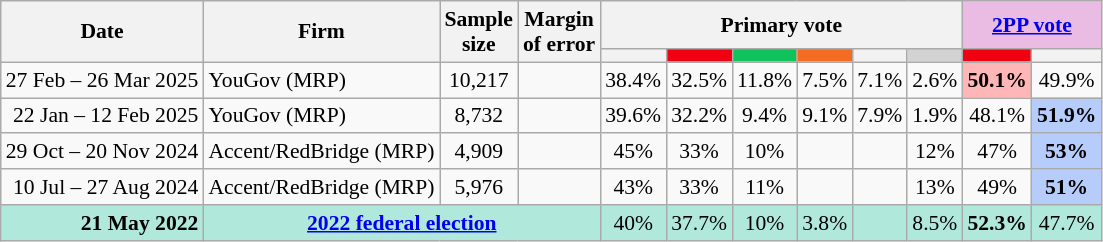<table class="nowrap wikitable tpl-blanktable" style=text-align:center;font-size:90%>
<tr>
<th rowspan=2>Date</th>
<th rowspan=2>Firm</th>
<th rowspan=2>Sample<br>size</th>
<th rowspan=2>Margin<br>of error</th>
<th colspan=6>Primary vote</th>
<th colspan=2 class=unsortable style=background:#ebbce3><a href='#'>2PP vote</a></th>
</tr>
<tr>
<th class="unsortable" style=background:></th>
<th class="unsortable" style="background:#F00011"></th>
<th class=unsortable style=background:#10C25B></th>
<th class=unsortable style=background:#f36c21></th>
<th class=unsortable style=background:></th>
<th class=unsortable style=background:lightgray></th>
<th class="unsortable" style="background:#F00011"></th>
<th class="unsortable" style=background:></th>
</tr>
<tr>
<td align=right>27 Feb – 26 Mar 2025</td>
<td align=left>YouGov (MRP)</td>
<td>10,217</td>
<td></td>
<td>38.4%</td>
<td>32.5%</td>
<td>11.8%</td>
<td>7.5%</td>
<td>7.1%</td>
<td>2.6%</td>
<th style=background:#FFB6B6>50.1%</th>
<td>49.9%</td>
</tr>
<tr>
<td align=right>22 Jan – 12 Feb 2025</td>
<td align=left>YouGov (MRP)</td>
<td>8,732</td>
<td></td>
<td>39.6%</td>
<td>32.2%</td>
<td>9.4%</td>
<td>9.1%</td>
<td>7.9%</td>
<td>1.9%</td>
<td>48.1%</td>
<th style="background:#B6CDFB">51.9%</th>
</tr>
<tr>
<td align=right>29 Oct – 20 Nov 2024</td>
<td align=left>Accent/RedBridge (MRP)</td>
<td>4,909</td>
<td></td>
<td>45%</td>
<td>33%</td>
<td>10%</td>
<td></td>
<td></td>
<td>12%</td>
<td>47%</td>
<th style="background:#B6CDFB">53%</th>
</tr>
<tr>
<td align=right>10 Jul – 27 Aug 2024</td>
<td align=left>Accent/RedBridge (MRP)</td>
<td>5,976</td>
<td></td>
<td>43%</td>
<td>33%</td>
<td>11%</td>
<td></td>
<td></td>
<td>13%</td>
<td>49%</td>
<th style="background:#B6CDFB">51%</th>
</tr>
<tr style="background:#b0e9db">
<td style="text-align:right" data-sort-value="21-May-2022"><strong>21 May 2022</strong></td>
<td colspan="3" style="text-align:center"><strong><a href='#'>2022 federal election</a></strong></td>
<td>40%</td>
<td>37.7%</td>
<td>10%</td>
<td>3.8%</td>
<td></td>
<td>8.5%</td>
<td><strong>52.3%</strong></td>
<td>47.7%</td>
</tr>
</table>
